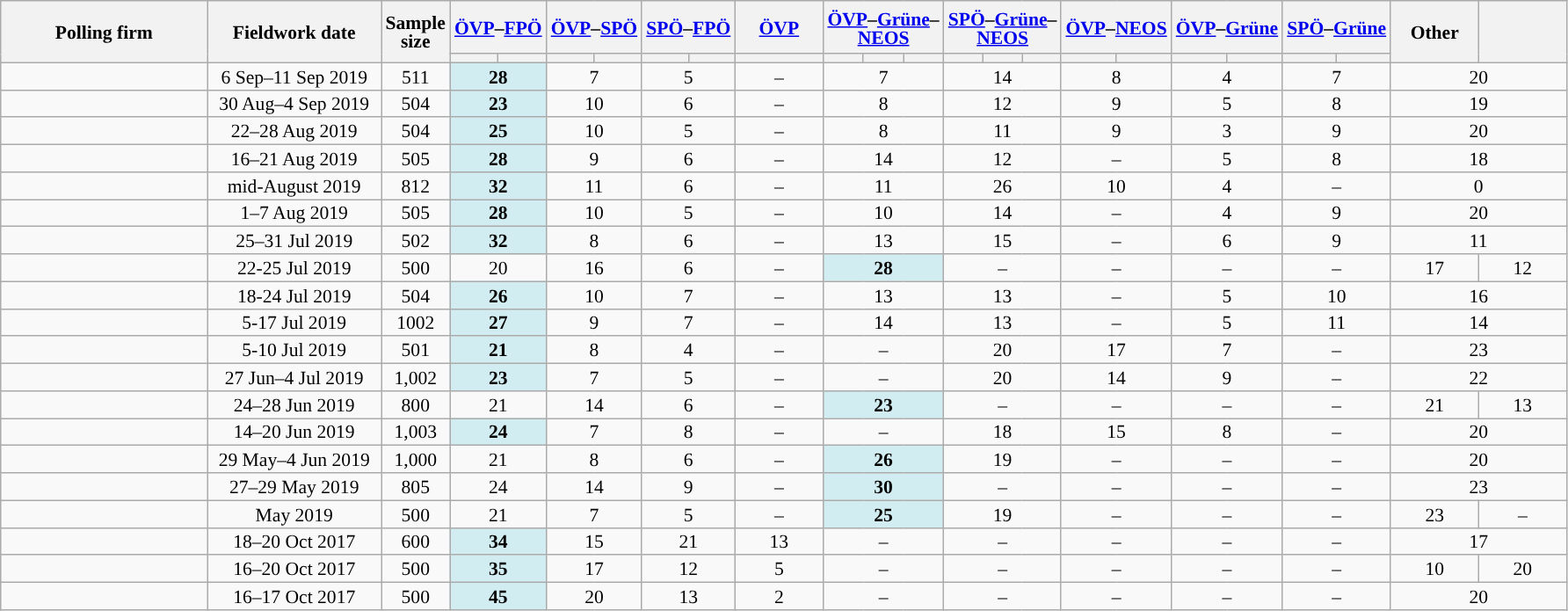<table class="wikitable sortable" style="text-align:center;font-size:90%;line-height:14px;">
<tr style="height:40px;">
<th style="width:150px;" rowspan="2">Polling firm</th>
<th style="width:125px;" rowspan="2">Fieldwork date</th>
<th style="width:35px;" rowspan="2">Sample<br>size</th>
<th class="unsortable" style="width:60px;" colspan="2"><a href='#'>ÖVP</a>–<a href='#'>FPÖ</a></th>
<th class="unsortable" style="width:60px;" colspan="2"><a href='#'>ÖVP</a>–<a href='#'>SPÖ</a></th>
<th class="unsortable" style="width:60px;" colspan="2"><a href='#'>SPÖ</a>–<a href='#'>FPÖ</a></th>
<th class="unsortable" style="width:60px;"><a href='#'>ÖVP</a></th>
<th class="unsortable" style="width:60px;" colspan="3"><a href='#'>ÖVP</a>–<a href='#'>Grüne</a>–<br><a href='#'>NEOS</a></th>
<th class="unsortable" style="width:60px;" colspan="3"><a href='#'>SPÖ</a>–<a href='#'>Grüne</a>–<br><a href='#'>NEOS</a></th>
<th class="unsortable" style="width:60px;" colspan="2"><a href='#'>ÖVP</a>–<a href='#'>NEOS</a></th>
<th class="unsortable" style="width:60px;" colspan="2"><a href='#'>ÖVP</a>–<a href='#'>Grüne</a></th>
<th class="unsortable" style="width:60px;" colspan="2"><a href='#'>SPÖ</a>–<a href='#'>Grüne</a></th>
<th class="unsortable" style="width:60px;" rowspan="2">Other</th>
<th class="unsortable" style="width:60px;" rowspan="2"><br></th>
</tr>
<tr>
<th style="background:"></th>
<th style="background:"></th>
<th style="background:"></th>
<th style="background:"></th>
<th style="background:"></th>
<th style="background:"></th>
<th style="background:"></th>
<th style="background:"></th>
<th style="background:"></th>
<th style="background:"></th>
<th style="background:"></th>
<th style="background:"></th>
<th style="background:"></th>
<th style="background:"></th>
<th style="background:"></th>
<th style="background:"></th>
<th style="background:"></th>
<th style="background:"></th>
<th style="background:"></th>
</tr>
<tr>
<td></td>
<td data-sort-value="2019-09-12">6 Sep–11 Sep 2019</td>
<td>511</td>
<td style="background:#D2EDF1;" colspan="2"><strong>28</strong></td>
<td colspan="2">7</td>
<td colspan="2">5</td>
<td>–</td>
<td colspan="3">7</td>
<td colspan="3">14</td>
<td colspan="2">8</td>
<td colspan="2">4</td>
<td colspan="2">7</td>
<td colspan="2">20</td>
</tr>
<tr>
<td></td>
<td data-sort-value="2019-09-04">30 Aug–4 Sep 2019</td>
<td>504</td>
<td style="background:#D2EDF1;" colspan="2"><strong>23</strong></td>
<td colspan="2">10</td>
<td colspan="2">6</td>
<td>–</td>
<td colspan="3">8</td>
<td colspan="3">12</td>
<td colspan="2">9</td>
<td colspan="2">5</td>
<td colspan="2">8</td>
<td colspan="2">19</td>
</tr>
<tr>
<td></td>
<td data-sort-value="2019-08-28">22–28 Aug 2019</td>
<td>504</td>
<td style="background:#D2EDF1;" colspan="2"><strong>25</strong></td>
<td colspan="2">10</td>
<td colspan="2">5</td>
<td>–</td>
<td colspan="3">8</td>
<td colspan="3">11</td>
<td colspan="2">9</td>
<td colspan="2">3</td>
<td colspan="2">9</td>
<td colspan="2">20</td>
</tr>
<tr>
<td></td>
<td>16–21 Aug 2019</td>
<td>505</td>
<td style="background:#D2EDF1;" colspan="2"><strong>28</strong></td>
<td colspan="2">9</td>
<td colspan="2">6</td>
<td>–</td>
<td colspan="3">14</td>
<td colspan="3">12</td>
<td colspan="2">–</td>
<td colspan="2">5</td>
<td colspan="2">8</td>
<td colspan="2">18</td>
</tr>
<tr>
<td></td>
<td>mid-August 2019</td>
<td>812</td>
<td style="background:#D2EDF1;" colspan="2"><strong>32</strong></td>
<td colspan="2">11</td>
<td colspan="2">6</td>
<td>–</td>
<td colspan="3">11</td>
<td colspan="3">26</td>
<td colspan="2">10</td>
<td colspan="2">4</td>
<td colspan="2">–</td>
<td colspan="2">0</td>
</tr>
<tr>
<td></td>
<td>1–7 Aug 2019</td>
<td>505</td>
<td style="background:#D2EDF1;" colspan="2"><strong>28</strong></td>
<td colspan="2">10</td>
<td colspan="2">5</td>
<td>–</td>
<td colspan="3">10</td>
<td colspan="3">14</td>
<td colspan="2">–</td>
<td colspan="2">4</td>
<td colspan="2">9</td>
<td colspan="2">20</td>
</tr>
<tr>
<td></td>
<td>25–31 Jul 2019</td>
<td>502</td>
<td style="background:#D2EDF1;" colspan="2"><strong>32</strong></td>
<td colspan="2">8</td>
<td colspan="2">6</td>
<td>–</td>
<td colspan="3">13</td>
<td colspan="3">15</td>
<td colspan="2">–</td>
<td colspan="2">6</td>
<td colspan="2">9</td>
<td colspan="2">11</td>
</tr>
<tr>
<td></td>
<td data-sort-value="2019-07-27">22-25 Jul 2019</td>
<td>500</td>
<td colspan="2">20</td>
<td colspan="2">16</td>
<td colspan="2">6</td>
<td>–</td>
<td style="background:#D2EDF1;" colspan="3"><strong>28</strong></td>
<td colspan="3">–</td>
<td colspan="2">–</td>
<td colspan="2">–</td>
<td colspan="2">–</td>
<td colspan="1">17</td>
<td colspan="1">12</td>
</tr>
<tr>
<td></td>
<td data-sort-value="2019-07-25">18-24 Jul 2019</td>
<td>504</td>
<td style="background:#D2EDF1;" colspan="2"><strong>26</strong></td>
<td colspan="2">10</td>
<td colspan="2">7</td>
<td>–</td>
<td colspan="3">13</td>
<td colspan="3">13</td>
<td colspan="2">–</td>
<td colspan="2">5</td>
<td colspan="2">10</td>
<td colspan="2">16</td>
</tr>
<tr>
<td></td>
<td data-sort-value="2019-07-18">5-17 Jul 2019</td>
<td>1002</td>
<td style="background:#D2EDF1;" colspan="2"><strong>27</strong></td>
<td colspan="2">9</td>
<td colspan="2">7</td>
<td>–</td>
<td colspan="3">14</td>
<td colspan="3">13</td>
<td colspan="2">–</td>
<td colspan="2">5</td>
<td colspan="2">11</td>
<td colspan="2">14</td>
</tr>
<tr>
<td></td>
<td data-sort-value="2019-07-10">5-10 Jul 2019</td>
<td>501</td>
<td style="background:#D2EDF1;" colspan="2"><strong>21</strong></td>
<td colspan="2">8</td>
<td colspan="2">4</td>
<td>–</td>
<td colspan="3">–</td>
<td colspan="3">20</td>
<td colspan="2">17</td>
<td colspan="2">7</td>
<td colspan="2">–</td>
<td colspan="2">23</td>
</tr>
<tr>
<td></td>
<td data-sort-value="2019-07-04">27 Jun–4 Jul 2019</td>
<td>1,002</td>
<td style="background:#D2EDF1;" colspan="2"><strong>23</strong></td>
<td colspan="2">7</td>
<td colspan="2">5</td>
<td>–</td>
<td colspan="3">–</td>
<td colspan="3">20</td>
<td colspan="2">14</td>
<td colspan="2">9</td>
<td colspan="2">–</td>
<td colspan="2">22</td>
</tr>
<tr>
<td></td>
<td data-sort-value="2019-06-28">24–28 Jun 2019</td>
<td>800</td>
<td colspan="2">21</td>
<td colspan="2">14</td>
<td colspan="2">6</td>
<td>–</td>
<td style="background:#D2EDF1;" colspan="3"><strong>23</strong></td>
<td colspan="3">–</td>
<td colspan="2">–</td>
<td colspan="2">–</td>
<td colspan="2">–</td>
<td>21</td>
<td>13</td>
</tr>
<tr>
<td></td>
<td data-sort-value="2019-06-20">14–20 Jun 2019</td>
<td>1,003</td>
<td style="background:#D2EDF1;" colspan="2"><strong>24</strong></td>
<td colspan="2">7</td>
<td colspan="2">8</td>
<td>–</td>
<td colspan="3">–</td>
<td colspan="3">18</td>
<td colspan="2">15</td>
<td colspan="2">8</td>
<td colspan="2">–</td>
<td colspan="2">20</td>
</tr>
<tr>
<td></td>
<td data-sort-value="2019-06-04">29 May–4 Jun 2019</td>
<td>1,000</td>
<td colspan="2">21</td>
<td colspan="2">8</td>
<td colspan="2">6</td>
<td>–</td>
<td style="background:#D2EDF1;" colspan="3"><strong>26</strong></td>
<td colspan="3">19</td>
<td colspan="2">–</td>
<td colspan="2">–</td>
<td colspan="2">–</td>
<td colspan="2">20</td>
</tr>
<tr>
<td></td>
<td data-sort-value="2019-05-29">27–29 May 2019</td>
<td>805</td>
<td colspan="2">24</td>
<td colspan="2">14</td>
<td colspan="2">9</td>
<td>–</td>
<td style="background:#D2EDF1;" colspan="3"><strong>30</strong></td>
<td colspan="3">–</td>
<td colspan="2">–</td>
<td colspan="2">–</td>
<td colspan="2">–</td>
<td colspan="2">23</td>
</tr>
<tr>
<td></td>
<td data-sort-value="2019-05">May 2019</td>
<td>500</td>
<td colspan="2">21</td>
<td colspan="2">7</td>
<td colspan="2">5</td>
<td>–</td>
<td style="background:#D2EDF1;" colspan="3"><strong>25</strong></td>
<td colspan="3">19</td>
<td colspan="2">–</td>
<td colspan="2">–</td>
<td colspan="2">–</td>
<td>23</td>
<td>–</td>
</tr>
<tr>
<td></td>
<td data-sort-value="2017-10-20">18–20 Oct 2017</td>
<td>600</td>
<td style="background:#D2EDF1;" colspan="2"><strong>34</strong></td>
<td colspan="2">15</td>
<td colspan="2">21</td>
<td>13</td>
<td colspan="3">–</td>
<td colspan="3">–</td>
<td colspan="2">–</td>
<td colspan="2">–</td>
<td colspan="2">–</td>
<td colspan="2">17</td>
</tr>
<tr>
<td></td>
<td data-sort-value="2017-10-20">16–20 Oct 2017</td>
<td>500</td>
<td style="background:#D2EDF1;" colspan="2"><strong>35</strong></td>
<td colspan="2">17</td>
<td colspan="2">12</td>
<td>5</td>
<td colspan="3">–</td>
<td colspan="3">–</td>
<td colspan="2">–</td>
<td colspan="2">–</td>
<td colspan="2">–</td>
<td>10</td>
<td>20</td>
</tr>
<tr>
<td></td>
<td data-sort-value="2017-10-17">16–17 Oct 2017</td>
<td>500</td>
<td style="background:#D2EDF1;" colspan="2"><strong>45</strong></td>
<td colspan="2">20</td>
<td colspan="2">13</td>
<td>2</td>
<td colspan="3">–</td>
<td colspan="3">–</td>
<td colspan="2">–</td>
<td colspan="2">–</td>
<td colspan="2">–</td>
<td colspan="2">20</td>
</tr>
</table>
